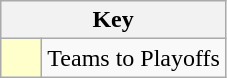<table class="wikitable" style="text-align: center;">
<tr>
<th colspan=2>Key</th>
</tr>
<tr>
<td style="background:#ffffcc; width:20px;"></td>
<td align=left>Teams to Playoffs</td>
</tr>
</table>
